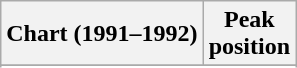<table class="wikitable sortable">
<tr>
<th align="left">Chart (1991–1992)</th>
<th align="center">Peak<br>position</th>
</tr>
<tr>
</tr>
<tr>
</tr>
</table>
